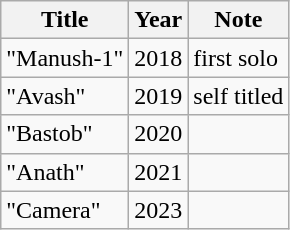<table class="wikitable plainrowheaders">
<tr>
<th>Title</th>
<th>Year</th>
<th>Note</th>
</tr>
<tr>
<td>"Manush-1"</td>
<td>2018</td>
<td>first solo</td>
</tr>
<tr>
<td>"Avash"</td>
<td>2019</td>
<td>self titled</td>
</tr>
<tr>
<td>"Bastob"</td>
<td>2020</td>
<td></td>
</tr>
<tr>
<td>"Anath"</td>
<td>2021</td>
<td></td>
</tr>
<tr>
<td>"Camera"</td>
<td>2023</td>
<td></td>
</tr>
</table>
